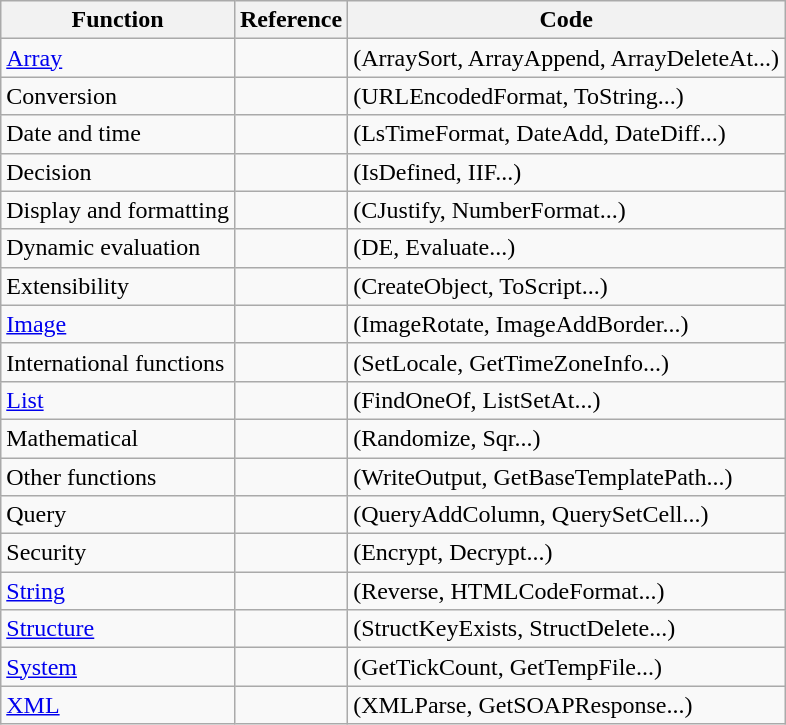<table class="wikitable sortable">
<tr>
<th>Function</th>
<th>Reference</th>
<th>Code</th>
</tr>
<tr>
<td><a href='#'>Array</a></td>
<td></td>
<td>(ArraySort, ArrayAppend, ArrayDeleteAt...)</td>
</tr>
<tr>
<td>Conversion</td>
<td></td>
<td>(URLEncodedFormat, ToString...)</td>
</tr>
<tr>
<td>Date and time</td>
<td></td>
<td>(LsTimeFormat, DateAdd, DateDiff...)</td>
</tr>
<tr>
<td>Decision</td>
<td></td>
<td>(IsDefined, IIF...)</td>
</tr>
<tr>
<td>Display and formatting</td>
<td></td>
<td>(CJustify, NumberFormat...)</td>
</tr>
<tr>
<td>Dynamic evaluation</td>
<td></td>
<td>(DE, Evaluate...)</td>
</tr>
<tr>
<td>Extensibility</td>
<td></td>
<td>(CreateObject, ToScript...)</td>
</tr>
<tr>
<td><a href='#'>Image</a></td>
<td></td>
<td>(ImageRotate, ImageAddBorder...)</td>
</tr>
<tr>
<td>International functions</td>
<td></td>
<td>(SetLocale, GetTimeZoneInfo...)</td>
</tr>
<tr>
<td><a href='#'>List</a></td>
<td></td>
<td>(FindOneOf, ListSetAt...)</td>
</tr>
<tr>
<td>Mathematical</td>
<td></td>
<td>(Randomize, Sqr...)</td>
</tr>
<tr>
<td>Other functions</td>
<td></td>
<td>(WriteOutput, GetBaseTemplatePath...)</td>
</tr>
<tr>
<td>Query</td>
<td></td>
<td>(QueryAddColumn, QuerySetCell...)</td>
</tr>
<tr>
<td>Security</td>
<td></td>
<td>(Encrypt, Decrypt...)</td>
</tr>
<tr>
<td><a href='#'>String</a></td>
<td></td>
<td>(Reverse, HTMLCodeFormat...)</td>
</tr>
<tr>
<td><a href='#'>Structure</a></td>
<td></td>
<td>(StructKeyExists, StructDelete...)</td>
</tr>
<tr>
<td><a href='#'>System</a></td>
<td></td>
<td>(GetTickCount, GetTempFile...)</td>
</tr>
<tr>
<td><a href='#'>XML</a></td>
<td></td>
<td>(XMLParse, GetSOAPResponse...)</td>
</tr>
</table>
